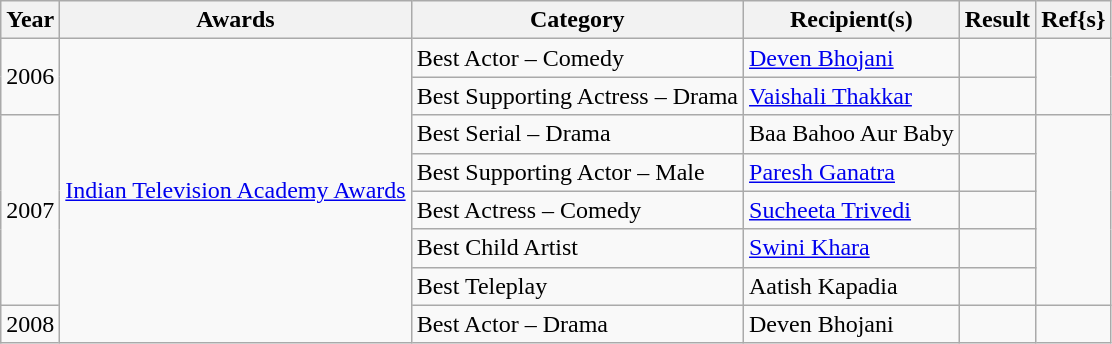<table class="wikitable">
<tr>
<th>Year</th>
<th>Awards</th>
<th>Category</th>
<th>Recipient(s)</th>
<th>Result</th>
<th>Ref{s}</th>
</tr>
<tr>
<td rowspan="2">2006</td>
<td rowspan="8"><a href='#'>Indian Television Academy Awards</a></td>
<td>Best Actor – Comedy</td>
<td><a href='#'>Deven Bhojani</a></td>
<td></td>
<td rowspan="2"></td>
</tr>
<tr>
<td>Best Supporting Actress – Drama</td>
<td><a href='#'>Vaishali Thakkar</a></td>
<td></td>
</tr>
<tr>
<td rowspan="5">2007</td>
<td>Best Serial – Drama</td>
<td>Baa Bahoo Aur Baby</td>
<td></td>
<td rowspan="5"></td>
</tr>
<tr>
<td>Best Supporting Actor – Male</td>
<td><a href='#'>Paresh Ganatra</a></td>
<td></td>
</tr>
<tr>
<td>Best Actress – Comedy</td>
<td><a href='#'>Sucheeta Trivedi</a></td>
<td></td>
</tr>
<tr>
<td>Best Child Artist</td>
<td><a href='#'>Swini Khara</a></td>
<td></td>
</tr>
<tr>
<td>Best Teleplay</td>
<td>Aatish Kapadia</td>
<td></td>
</tr>
<tr>
<td>2008</td>
<td>Best Actor – Drama</td>
<td>Deven Bhojani</td>
<td></td>
<td></td>
</tr>
</table>
